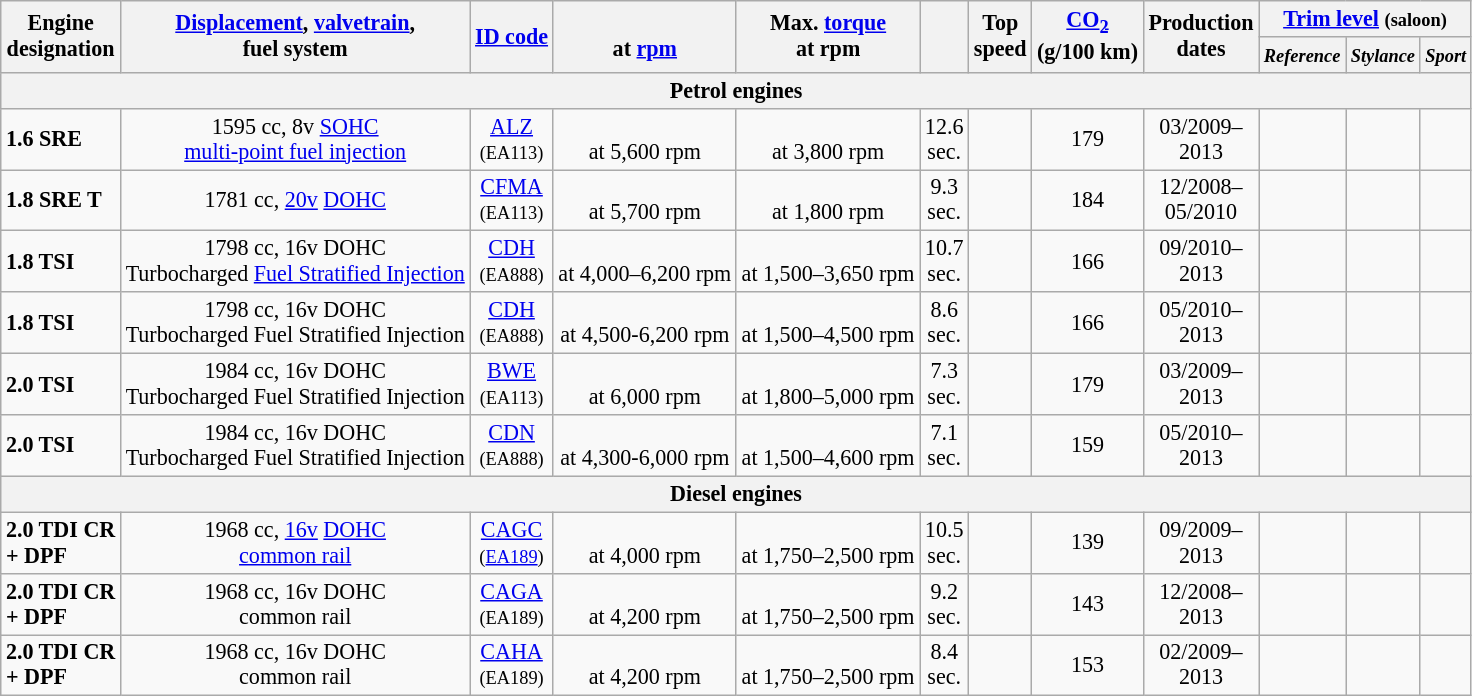<table class="wikitable" style="text-align:center; font-size:92%">
<tr>
<th rowspan=2>Engine<br>designation</th>
<th rowspan=2><a href='#'>Displacement</a>, <a href='#'>valvetrain</a>,<br>fuel system</th>
<th rowspan=2><a href='#'>ID code</a></th>
<th rowspan=2><br>at <a href='#'>rpm</a></th>
<th rowspan=2>Max. <a href='#'>torque</a><br>at rpm</th>
<th rowspan=2></th>
<th rowspan=2>Top<br>speed</th>
<th rowspan=2><a href='#'>CO<sub>2</sub></a><br>(g/100 km)</th>
<th rowspan=2>Production<br>dates</th>
<th colspan=3><a href='#'>Trim level</a> <small>(saloon)</small></th>
</tr>
<tr>
<th><em><small>Reference</small></em></th>
<th><em><small>Stylance</small></em></th>
<th><em><small>Sport</small></em></th>
</tr>
<tr>
<th colspan="12" style="text-align:center">Petrol engines</th>
</tr>
<tr>
<td align="left"><strong>1.6 SRE</strong></td>
<td>1595 cc, 8v <a href='#'>SOHC</a><br><a href='#'>multi-point fuel injection</a></td>
<td><a href='#'>ALZ</a><br><small>(EA113)</small></td>
<td><br>at 5,600 rpm</td>
<td><br>at 3,800 rpm</td>
<td>12.6<br>sec.</td>
<td></td>
<td>179</td>
<td>03/2009–<br>2013</td>
<td></td>
<td></td>
<td></td>
</tr>
<tr>
<td align="left"><strong>1.8 SRE T</strong></td>
<td>1781 cc, <a href='#'>20v</a> <a href='#'>DOHC</a><br></td>
<td><a href='#'>CFMA</a><br><small>(EA113)</small></td>
<td><br>at 5,700 rpm</td>
<td><br>at 1,800 rpm</td>
<td>9.3<br>sec.</td>
<td></td>
<td>184</td>
<td>12/2008–<br>05/2010</td>
<td></td>
<td></td>
<td></td>
</tr>
<tr>
<td align="left"><strong>1.8 TSI</strong></td>
<td>1798 cc, 16v DOHC<br>Turbocharged <a href='#'>Fuel Stratified Injection</a></td>
<td><a href='#'>CDH</a><br><small>(EA888)</small></td>
<td><br>at 4,000–6,200 rpm</td>
<td><br>at 1,500–3,650 rpm</td>
<td>10.7<br>sec.</td>
<td></td>
<td>166</td>
<td>09/2010–<br>2013</td>
<td></td>
<td></td>
<td></td>
</tr>
<tr>
<td align="left"><strong>1.8 TSI</strong></td>
<td>1798 cc, 16v DOHC<br>Turbocharged Fuel Stratified Injection</td>
<td><a href='#'>CDH</a><br><small>(EA888)</small></td>
<td><br>at 4,500-6,200 rpm</td>
<td><br>at 1,500–4,500 rpm</td>
<td>8.6<br>sec.</td>
<td></td>
<td>166</td>
<td>05/2010–<br>2013</td>
<td></td>
<td></td>
<td></td>
</tr>
<tr>
<td align="left"><strong>2.0 TSI</strong></td>
<td>1984 cc, 16v DOHC<br>Turbocharged Fuel Stratified Injection</td>
<td><a href='#'>BWE</a><br><small>(EA113)</small></td>
<td><br>at 6,000 rpm</td>
<td><br>at 1,800–5,000 rpm</td>
<td>7.3<br>sec.</td>
<td></td>
<td>179</td>
<td>03/2009–<br>2013</td>
<td></td>
<td></td>
<td></td>
</tr>
<tr>
<td align="left"><strong>2.0 TSI</strong></td>
<td>1984 cc, 16v DOHC<br>Turbocharged Fuel Stratified Injection</td>
<td><a href='#'>CDN</a><br><small>(EA888)</small></td>
<td><br>at 4,300-6,000 rpm</td>
<td><br>at 1,500–4,600 rpm</td>
<td>7.1<br>sec.</td>
<td></td>
<td>159</td>
<td>05/2010–<br>2013</td>
<td></td>
<td></td>
<td></td>
</tr>
<tr>
<th colspan="12" style="text-align:center">Diesel engines</th>
</tr>
<tr>
<td align="left"><strong>2.0 TDI CR<br>+ DPF</strong></td>
<td>1968 cc, <a href='#'>16v</a> <a href='#'>DOHC</a><br><a href='#'>common rail</a></td>
<td><a href='#'>CAGC</a><br><small>(<a href='#'>EA189</a>)</small></td>
<td><br>at 4,000 rpm</td>
<td><br>at 1,750–2,500 rpm</td>
<td>10.5<br>sec.</td>
<td></td>
<td>139</td>
<td>09/2009–<br>2013</td>
<td></td>
<td></td>
<td></td>
</tr>
<tr>
<td align="left"><strong>2.0 TDI CR<br>+ DPF</strong></td>
<td>1968 cc, 16v DOHC<br>common rail</td>
<td><a href='#'>CAGA</a><br><small>(EA189)</small></td>
<td><br>at 4,200 rpm</td>
<td><br>at 1,750–2,500 rpm</td>
<td>9.2<br>sec.</td>
<td></td>
<td>143</td>
<td>12/2008–<br>2013</td>
<td></td>
<td></td>
<td></td>
</tr>
<tr>
<td align="left"><strong>2.0 TDI CR<br>+ DPF</strong></td>
<td>1968 cc, 16v DOHC<br>common rail</td>
<td><a href='#'>CAHA</a><br><small>(EA189)</small></td>
<td><br>at 4,200 rpm</td>
<td><br>at 1,750–2,500 rpm</td>
<td>8.4<br>sec.</td>
<td></td>
<td>153</td>
<td>02/2009–<br>2013</td>
<td></td>
<td></td>
<td></td>
</tr>
</table>
